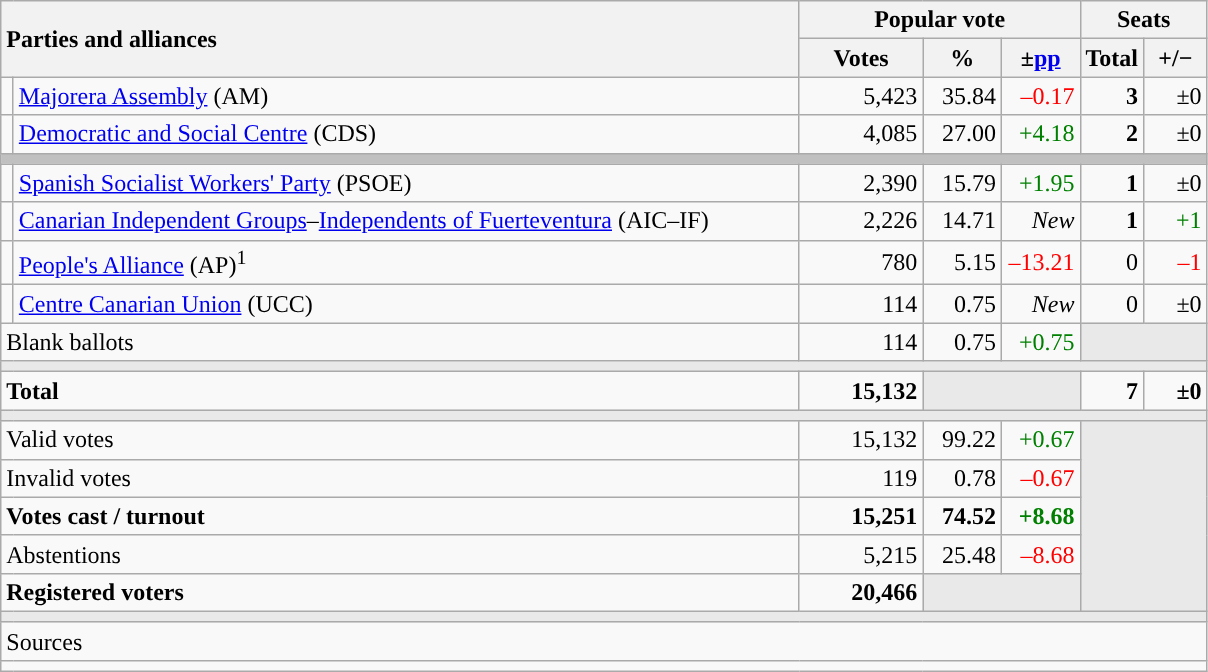<table class="wikitable" style="text-align:right;">
<tr>
<th style="text-align:left;" rowspan="2" colspan="2" width="525">Parties and alliances</th>
<th colspan="3">Popular vote</th>
<th colspan="2">Seats</th>
</tr>
<tr>
<th width="75">Votes</th>
<th width="45">%</th>
<th width="45">±<a href='#'>pp</a></th>
<th width="35">Total</th>
<th width="35">+/−</th>
</tr>
<tr>
<td width="1" style="color:inherit;background:"></td>
<td align="left"><a href='#'>Majorera Assembly</a> (AM)</td>
<td>5,423</td>
<td>35.84</td>
<td style="color:red;">–0.17</td>
<td><strong>3</strong></td>
<td>±0</td>
</tr>
<tr>
<td style="color:inherit;background:"></td>
<td align="left"><a href='#'>Democratic and Social Centre</a> (CDS)</td>
<td>4,085</td>
<td>27.00</td>
<td style="color:green;">+4.18</td>
<td><strong>2</strong></td>
<td>±0</td>
</tr>
<tr>
<td colspan="7" bgcolor="#C0C0C0"></td>
</tr>
<tr>
<td style="color:inherit;background:"></td>
<td align="left"><a href='#'>Spanish Socialist Workers' Party</a> (PSOE)</td>
<td>2,390</td>
<td>15.79</td>
<td style="color:green;">+1.95</td>
<td><strong>1</strong></td>
<td>±0</td>
</tr>
<tr>
<td style="color:inherit;background:"></td>
<td align="left"><a href='#'>Canarian Independent Groups</a>–<a href='#'>Independents of Fuerteventura</a> (AIC–IF)</td>
<td>2,226</td>
<td>14.71</td>
<td><em>New</em></td>
<td><strong>1</strong></td>
<td style="color:green;">+1</td>
</tr>
<tr>
<td style="color:inherit;background:"></td>
<td align="left"><a href='#'>People's Alliance</a> (AP)<sup>1</sup></td>
<td>780</td>
<td>5.15</td>
<td style="color:red;">–13.21</td>
<td>0</td>
<td style="color:red;">–1</td>
</tr>
<tr>
<td style="color:inherit;background:"></td>
<td align="left"><a href='#'>Centre Canarian Union</a> (UCC)</td>
<td>114</td>
<td>0.75</td>
<td><em>New</em></td>
<td>0</td>
<td>±0</td>
</tr>
<tr>
<td align="left" colspan="2">Blank ballots</td>
<td>114</td>
<td>0.75</td>
<td style="color:green;">+0.75</td>
<td bgcolor="#E9E9E9" colspan="2"></td>
</tr>
<tr>
<td colspan="7" bgcolor="#E9E9E9"></td>
</tr>
<tr style="font-weight:bold;">
<td align="left" colspan="2">Total</td>
<td>15,132</td>
<td bgcolor="#E9E9E9" colspan="2"></td>
<td>7</td>
<td>±0</td>
</tr>
<tr>
<td colspan="7" bgcolor="#E9E9E9"></td>
</tr>
<tr>
<td align="left" colspan="2">Valid votes</td>
<td>15,132</td>
<td>99.22</td>
<td style="color:green;">+0.67</td>
<td bgcolor="#E9E9E9" colspan="2" rowspan="5"></td>
</tr>
<tr>
<td align="left" colspan="2">Invalid votes</td>
<td>119</td>
<td>0.78</td>
<td style="color:red;">–0.67</td>
</tr>
<tr style="font-weight:bold;">
<td align="left" colspan="2">Votes cast / turnout</td>
<td>15,251</td>
<td>74.52</td>
<td style="color:green;">+8.68</td>
</tr>
<tr>
<td align="left" colspan="2">Abstentions</td>
<td>5,215</td>
<td>25.48</td>
<td style="color:red;">–8.68</td>
</tr>
<tr style="font-weight:bold;">
<td align="left" colspan="2">Registered voters</td>
<td>20,466</td>
<td bgcolor="#E9E9E9" colspan="2"></td>
</tr>
<tr>
<td colspan="7" bgcolor="#E9E9E9"></td>
</tr>
<tr>
<td align="left" colspan="7">Sources</td>
</tr>
<tr>
<td colspan="7" style="text-align:left; max-width:790px;"></td>
</tr>
</table>
